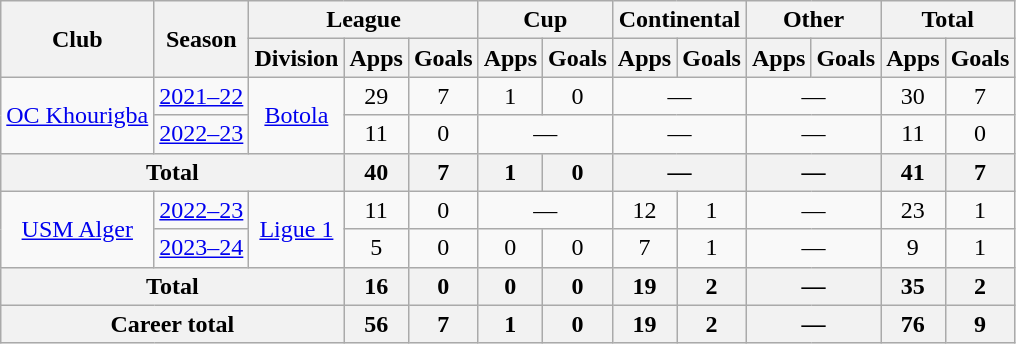<table class="wikitable" style="text-align: center;">
<tr>
<th rowspan="2">Club</th>
<th rowspan="2">Season</th>
<th colspan="3">League</th>
<th colspan="2">Cup</th>
<th colspan="2">Continental</th>
<th colspan="2">Other</th>
<th colspan="2">Total</th>
</tr>
<tr>
<th>Division</th>
<th>Apps</th>
<th>Goals</th>
<th>Apps</th>
<th>Goals</th>
<th>Apps</th>
<th>Goals</th>
<th>Apps</th>
<th>Goals</th>
<th>Apps</th>
<th>Goals</th>
</tr>
<tr>
<td rowspan=2><a href='#'>OC Khourigba</a></td>
<td><a href='#'>2021–22</a></td>
<td rowspan=2><a href='#'>Botola</a></td>
<td>29</td>
<td>7</td>
<td>1</td>
<td>0</td>
<td colspan=2>—</td>
<td colspan=2>—</td>
<td>30</td>
<td>7</td>
</tr>
<tr>
<td><a href='#'>2022–23</a></td>
<td>11</td>
<td>0</td>
<td colspan=2>—</td>
<td colspan=2>—</td>
<td colspan=2>—</td>
<td>11</td>
<td>0</td>
</tr>
<tr>
<th colspan="3">Total</th>
<th>40</th>
<th>7</th>
<th>1</th>
<th>0</th>
<th colspan=2>—</th>
<th colspan=2>—</th>
<th>41</th>
<th>7</th>
</tr>
<tr>
<td rowspan=2 valign="center"><a href='#'>USM Alger</a></td>
<td><a href='#'>2022–23</a></td>
<td rowspan=2><a href='#'>Ligue 1</a></td>
<td>11</td>
<td>0</td>
<td colspan=2>—</td>
<td>12</td>
<td>1</td>
<td colspan=2>—</td>
<td>23</td>
<td>1</td>
</tr>
<tr>
<td><a href='#'>2023–24</a></td>
<td>5</td>
<td>0</td>
<td>0</td>
<td>0</td>
<td>7</td>
<td>1</td>
<td colspan=2>—</td>
<td>9</td>
<td>1</td>
</tr>
<tr>
<th colspan="3">Total</th>
<th>16</th>
<th>0</th>
<th>0</th>
<th>0</th>
<th>19</th>
<th>2</th>
<th colspan=2>—</th>
<th>35</th>
<th>2</th>
</tr>
<tr>
<th colspan="3">Career total</th>
<th>56</th>
<th>7</th>
<th>1</th>
<th>0</th>
<th>19</th>
<th>2</th>
<th colspan=2>—</th>
<th>76</th>
<th>9</th>
</tr>
</table>
